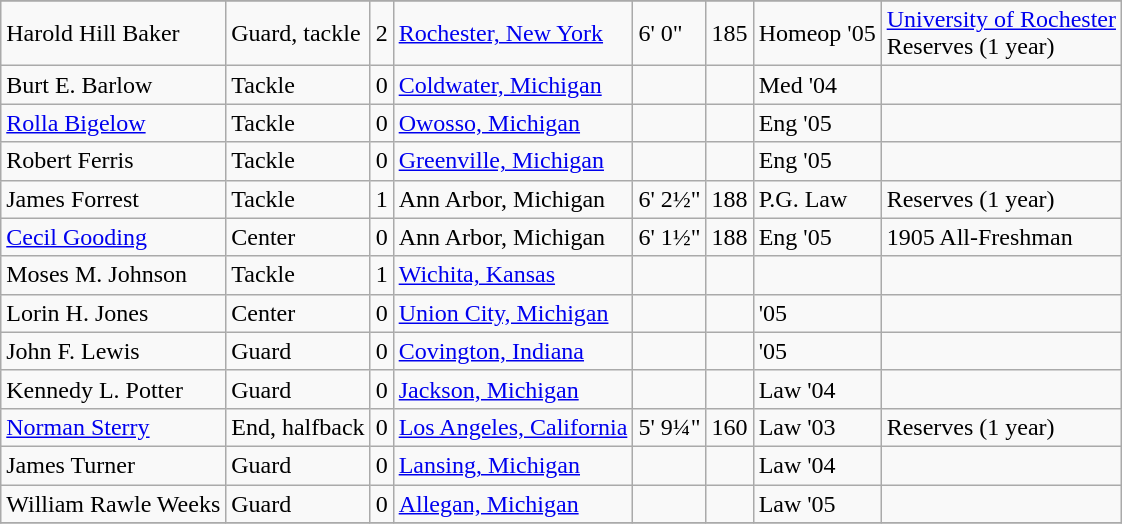<table class="wikitable">
<tr>
</tr>
<tr>
<td>Harold Hill Baker</td>
<td>Guard, tackle</td>
<td>2</td>
<td><a href='#'>Rochester, New York</a></td>
<td>6' 0"</td>
<td>185</td>
<td>Homeop '05</td>
<td><a href='#'>University of Rochester</a><br>Reserves (1 year)</td>
</tr>
<tr>
<td>Burt E. Barlow</td>
<td>Tackle</td>
<td>0</td>
<td><a href='#'>Coldwater, Michigan</a></td>
<td></td>
<td></td>
<td>Med '04</td>
<td></td>
</tr>
<tr>
<td><a href='#'>Rolla Bigelow</a></td>
<td>Tackle</td>
<td>0</td>
<td><a href='#'>Owosso, Michigan</a></td>
<td></td>
<td></td>
<td>Eng '05</td>
<td></td>
</tr>
<tr>
<td>Robert Ferris</td>
<td>Tackle</td>
<td>0</td>
<td><a href='#'>Greenville, Michigan</a></td>
<td></td>
<td></td>
<td>Eng '05</td>
<td></td>
</tr>
<tr>
<td>James Forrest</td>
<td>Tackle</td>
<td>1</td>
<td>Ann Arbor, Michigan</td>
<td>6' 2½"</td>
<td>188</td>
<td>P.G. Law</td>
<td>Reserves (1 year)</td>
</tr>
<tr>
<td><a href='#'>Cecil Gooding</a></td>
<td>Center</td>
<td>0</td>
<td>Ann Arbor, Michigan</td>
<td>6' 1½"</td>
<td>188</td>
<td>Eng '05</td>
<td>1905 All-Freshman</td>
</tr>
<tr>
<td>Moses M. Johnson</td>
<td>Tackle</td>
<td>1</td>
<td><a href='#'>Wichita, Kansas</a></td>
<td></td>
<td></td>
<td></td>
<td></td>
</tr>
<tr>
<td>Lorin H. Jones</td>
<td>Center</td>
<td>0</td>
<td><a href='#'>Union City, Michigan</a></td>
<td></td>
<td></td>
<td>'05</td>
<td></td>
</tr>
<tr>
<td>John F. Lewis</td>
<td>Guard</td>
<td>0</td>
<td><a href='#'>Covington, Indiana</a></td>
<td></td>
<td></td>
<td>'05</td>
<td></td>
</tr>
<tr>
<td>Kennedy L. Potter</td>
<td>Guard</td>
<td>0</td>
<td><a href='#'>Jackson, Michigan</a></td>
<td></td>
<td></td>
<td>Law '04</td>
<td></td>
</tr>
<tr>
<td><a href='#'>Norman Sterry</a></td>
<td>End, halfback</td>
<td>0</td>
<td><a href='#'>Los Angeles, California</a></td>
<td>5' 9¼"</td>
<td>160</td>
<td>Law '03</td>
<td>Reserves (1 year)</td>
</tr>
<tr>
<td>James Turner</td>
<td>Guard</td>
<td>0</td>
<td><a href='#'>Lansing, Michigan</a></td>
<td></td>
<td></td>
<td>Law '04</td>
<td></td>
</tr>
<tr>
<td>William Rawle Weeks</td>
<td>Guard</td>
<td>0</td>
<td><a href='#'>Allegan, Michigan</a></td>
<td></td>
<td></td>
<td>Law '05</td>
<td></td>
</tr>
<tr>
</tr>
</table>
